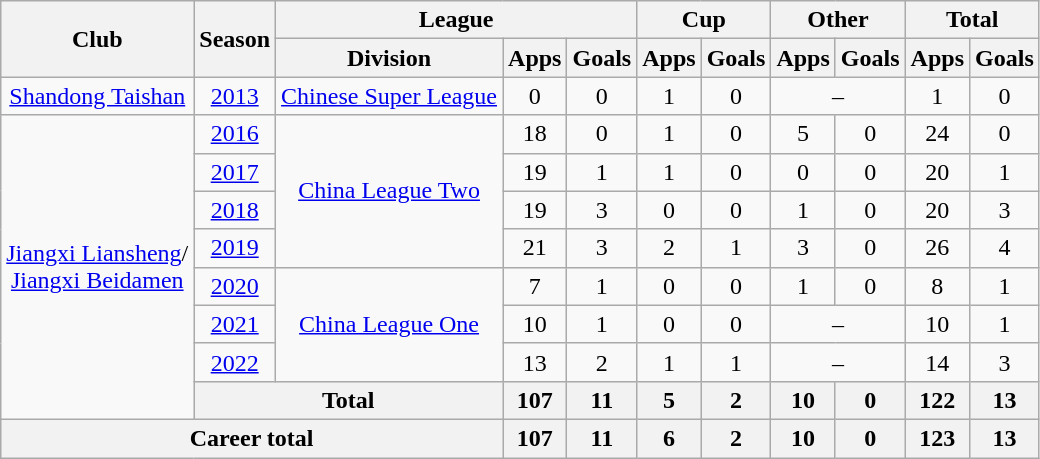<table class="wikitable" style="text-align: center">
<tr>
<th rowspan="2">Club</th>
<th rowspan="2">Season</th>
<th colspan="3">League</th>
<th colspan="2">Cup</th>
<th colspan="2">Other</th>
<th colspan="2">Total</th>
</tr>
<tr>
<th>Division</th>
<th>Apps</th>
<th>Goals</th>
<th>Apps</th>
<th>Goals</th>
<th>Apps</th>
<th>Goals</th>
<th>Apps</th>
<th>Goals</th>
</tr>
<tr>
<td><a href='#'>Shandong Taishan</a></td>
<td><a href='#'>2013</a></td>
<td><a href='#'>Chinese Super League</a></td>
<td>0</td>
<td>0</td>
<td>1</td>
<td>0</td>
<td colspan="2">–</td>
<td>1</td>
<td>0</td>
</tr>
<tr>
<td rowspan="8"><a href='#'>Jiangxi Liansheng</a>/<br><a href='#'>Jiangxi Beidamen</a></td>
<td><a href='#'>2016</a></td>
<td rowspan="4"><a href='#'>China League Two</a></td>
<td>18</td>
<td>0</td>
<td>1</td>
<td>0</td>
<td>5</td>
<td>0</td>
<td>24</td>
<td>0</td>
</tr>
<tr>
<td><a href='#'>2017</a></td>
<td>19</td>
<td>1</td>
<td>1</td>
<td>0</td>
<td>0</td>
<td>0</td>
<td>20</td>
<td>1</td>
</tr>
<tr>
<td><a href='#'>2018</a></td>
<td>19</td>
<td>3</td>
<td>0</td>
<td>0</td>
<td>1</td>
<td>0</td>
<td>20</td>
<td>3</td>
</tr>
<tr>
<td><a href='#'>2019</a></td>
<td>21</td>
<td>3</td>
<td>2</td>
<td>1</td>
<td>3</td>
<td>0</td>
<td>26</td>
<td>4</td>
</tr>
<tr>
<td><a href='#'>2020</a></td>
<td rowspan="3"><a href='#'>China League One</a></td>
<td>7</td>
<td>1</td>
<td>0</td>
<td>0</td>
<td>1</td>
<td>0</td>
<td>8</td>
<td>1</td>
</tr>
<tr>
<td><a href='#'>2021</a></td>
<td>10</td>
<td>1</td>
<td>0</td>
<td>0</td>
<td colspan="2">–</td>
<td>10</td>
<td>1</td>
</tr>
<tr>
<td><a href='#'>2022</a></td>
<td>13</td>
<td>2</td>
<td>1</td>
<td>1</td>
<td colspan="2">–</td>
<td>14</td>
<td>3</td>
</tr>
<tr>
<th colspan=2>Total</th>
<th>107</th>
<th>11</th>
<th>5</th>
<th>2</th>
<th>10</th>
<th>0</th>
<th>122</th>
<th>13</th>
</tr>
<tr>
<th colspan=3>Career total</th>
<th>107</th>
<th>11</th>
<th>6</th>
<th>2</th>
<th>10</th>
<th>0</th>
<th>123</th>
<th>13</th>
</tr>
</table>
